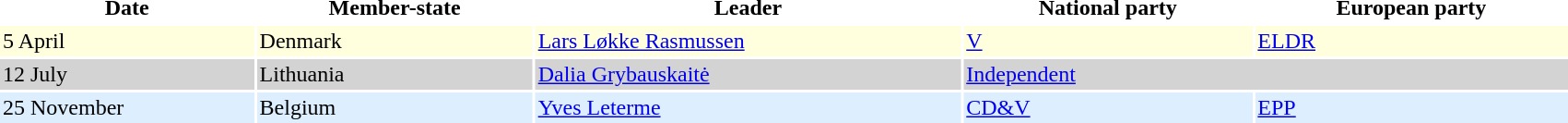<table border=0 cellpadding=2 cellspacing=2 width=90%>
<tr ----bgcolor=lightgrey>
<th>Date</th>
<th>Member-state</th>
<th>Leader</th>
<th>National party</th>
<th>European party</th>
</tr>
<tr ---- bgcolor=#FFFFDD>
<td>5 April</td>
<td>Denmark</td>
<td><a href='#'>Lars Løkke Rasmussen</a></td>
<td><a href='#'>V</a></td>
<td><a href='#'>ELDR</a></td>
</tr>
<tr ---- bgcolor=lightgray>
<td>12 July</td>
<td>Lithuania</td>
<td><a href='#'>Dalia Grybauskaitė</a></td>
<td colspan=2><a href='#'>Independent</a></td>
</tr>
<tr ---- bgcolor=#DDEEFF>
<td>25 November</td>
<td>Belgium</td>
<td><a href='#'>Yves Leterme</a></td>
<td><a href='#'>CD&V</a></td>
<td><a href='#'>EPP</a></td>
</tr>
</table>
